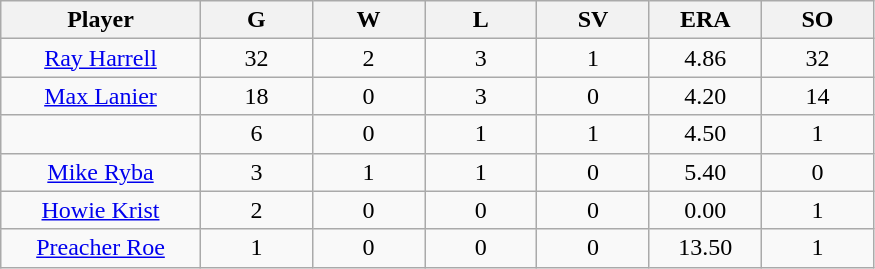<table class="wikitable sortable">
<tr>
<th bgcolor="#DDDDFF" width="16%">Player</th>
<th bgcolor="#DDDDFF" width="9%">G</th>
<th bgcolor="#DDDDFF" width="9%">W</th>
<th bgcolor="#DDDDFF" width="9%">L</th>
<th bgcolor="#DDDDFF" width="9%">SV</th>
<th bgcolor="#DDDDFF" width="9%">ERA</th>
<th bgcolor="#DDDDFF" width="9%">SO</th>
</tr>
<tr align="center">
<td><a href='#'>Ray Harrell</a></td>
<td>32</td>
<td>2</td>
<td>3</td>
<td>1</td>
<td>4.86</td>
<td>32</td>
</tr>
<tr align="center">
<td><a href='#'>Max Lanier</a></td>
<td>18</td>
<td>0</td>
<td>3</td>
<td>0</td>
<td>4.20</td>
<td>14</td>
</tr>
<tr align="center">
<td></td>
<td>6</td>
<td>0</td>
<td>1</td>
<td>1</td>
<td>4.50</td>
<td>1</td>
</tr>
<tr align="center">
<td><a href='#'>Mike Ryba</a></td>
<td>3</td>
<td>1</td>
<td>1</td>
<td>0</td>
<td>5.40</td>
<td>0</td>
</tr>
<tr align="center">
<td><a href='#'>Howie Krist</a></td>
<td>2</td>
<td>0</td>
<td>0</td>
<td>0</td>
<td>0.00</td>
<td>1</td>
</tr>
<tr align="center">
<td><a href='#'>Preacher Roe</a></td>
<td>1</td>
<td>0</td>
<td>0</td>
<td>0</td>
<td>13.50</td>
<td>1</td>
</tr>
</table>
